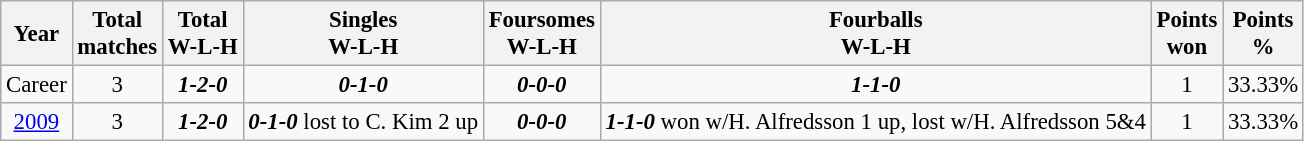<table class="wikitable" style="text-align:center; font-size: 95%;">
<tr>
<th>Year</th>
<th>Total<br>matches</th>
<th>Total<br>W-L-H</th>
<th>Singles<br>W-L-H</th>
<th>Foursomes<br>W-L-H</th>
<th>Fourballs<br>W-L-H</th>
<th>Points<br>won</th>
<th>Points<br>%</th>
</tr>
<tr>
<td>Career</td>
<td>3</td>
<td><strong><em>1-2-0</em></strong></td>
<td><strong><em>0-1-0</em></strong></td>
<td><strong><em>0-0-0</em></strong></td>
<td><strong><em>1-1-0</em></strong></td>
<td>1</td>
<td>33.33%</td>
</tr>
<tr>
<td><a href='#'>2009</a></td>
<td>3</td>
<td><strong><em>1-2-0</em></strong></td>
<td><strong><em>0-1-0</em></strong> lost to C. Kim 2 up</td>
<td><strong><em>0-0-0</em></strong></td>
<td><strong><em>1-1-0</em></strong> won w/H. Alfredsson 1 up, lost w/H. Alfredsson 5&4</td>
<td>1</td>
<td>33.33%</td>
</tr>
</table>
